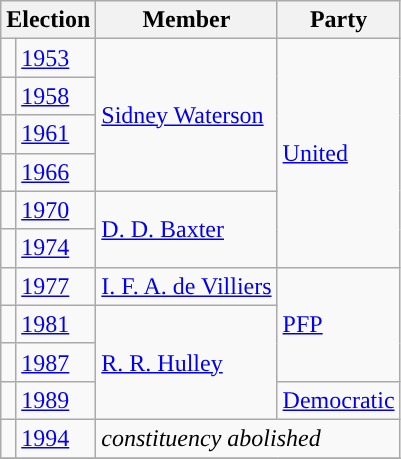<table class="wikitable">
<tr>
<th colspan="2">Election</th>
<th>Member</th>
<th>Party</th>
</tr>
<tr>
<td style="background-color: "></td>
<td><a href='#'>1953</a></td>
<td rowspan="4"><a href='#'>Sidney Waterson</a></td>
<td rowspan="6"><a href='#'>United</a></td>
</tr>
<tr>
<td style="background-color: "></td>
<td><a href='#'>1958</a></td>
</tr>
<tr>
<td style="background-color: "></td>
<td><a href='#'>1961</a></td>
</tr>
<tr>
<td style="background-color: "></td>
<td><a href='#'>1966</a></td>
</tr>
<tr>
<td style="background-color: "></td>
<td><a href='#'>1970</a></td>
<td rowspan="2"><a href='#'>D. D. Baxter</a></td>
</tr>
<tr>
<td style="background-color: "></td>
<td><a href='#'>1974</a></td>
</tr>
<tr>
<td style="background-color: "></td>
<td><a href='#'>1977</a></td>
<td><a href='#'>I. F. A. de Villiers</a></td>
<td rowspan="3"><a href='#'>PFP</a></td>
</tr>
<tr>
<td style="background-color: "></td>
<td><a href='#'>1981</a></td>
<td rowspan="3"><a href='#'>R. R. Hulley</a></td>
</tr>
<tr>
<td style="background-color: "></td>
<td><a href='#'>1987</a></td>
</tr>
<tr>
<td style="background-color: "></td>
<td><a href='#'>1989</a></td>
<td><a href='#'>Democratic</a></td>
</tr>
<tr>
<td style="background-color: "></td>
<td><a href='#'>1994</a></td>
<td colspan="2"><em>constituency abolished</em></td>
</tr>
<tr>
</tr>
</table>
